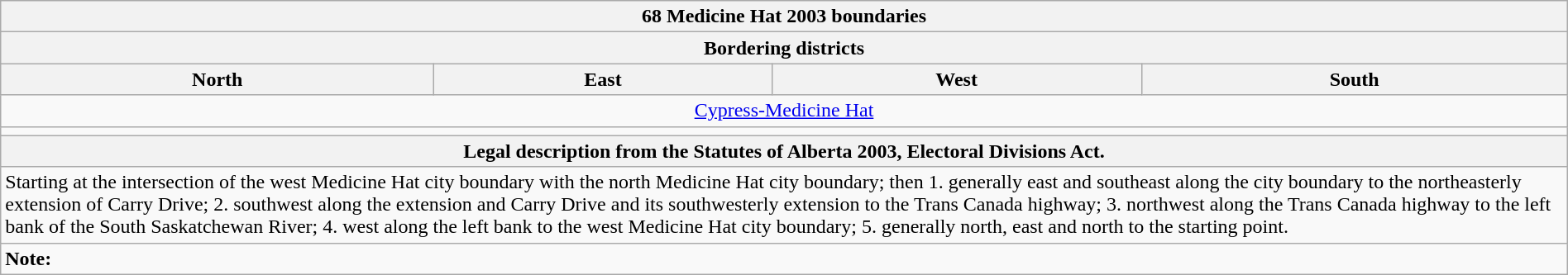<table class="wikitable collapsible collapsed" style="width:100%;">
<tr>
<th colspan=4>68 Medicine Hat 2003 boundaries</th>
</tr>
<tr>
<th colspan=4>Bordering districts</th>
</tr>
<tr>
<th>North</th>
<th>East</th>
<th>West</th>
<th>South</th>
</tr>
<tr>
<td colspan=4 align=center><a href='#'>Cypress-Medicine Hat</a></td>
</tr>
<tr>
<td colspan=4 align=center></td>
</tr>
<tr>
<th colspan=4>Legal description from the Statutes of Alberta 2003, Electoral Divisions Act.</th>
</tr>
<tr>
<td colspan=4>Starting at the intersection of the west Medicine Hat city boundary with the north Medicine Hat city boundary; then 1. generally east and southeast along the city boundary to the northeasterly extension of Carry Drive; 2. southwest along the extension and Carry Drive and its southwesterly extension to the Trans Canada highway; 3. northwest along the Trans Canada highway to the left bank of the South Saskatchewan River; 4. west along the left bank to the west Medicine Hat city boundary; 5. generally north, east and north to the starting point.</td>
</tr>
<tr>
<td colspan=4><strong>Note:</strong></td>
</tr>
</table>
